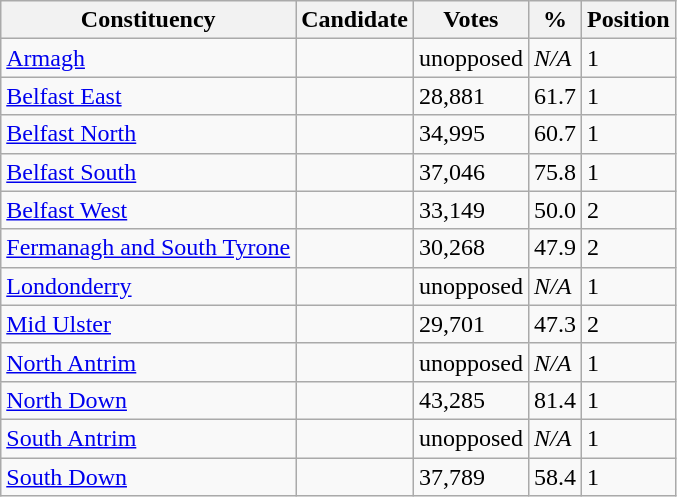<table class="wikitable sortable">
<tr>
<th>Constituency</th>
<th>Candidate</th>
<th>Votes</th>
<th>%</th>
<th>Position</th>
</tr>
<tr>
<td><a href='#'>Armagh</a></td>
<td></td>
<td>unopposed</td>
<td><em>N/A</em></td>
<td>1</td>
</tr>
<tr>
<td><a href='#'>Belfast East</a></td>
<td></td>
<td>28,881</td>
<td>61.7</td>
<td>1</td>
</tr>
<tr>
<td><a href='#'>Belfast North</a></td>
<td></td>
<td>34,995</td>
<td>60.7</td>
<td>1</td>
</tr>
<tr>
<td><a href='#'>Belfast South</a></td>
<td></td>
<td>37,046</td>
<td>75.8</td>
<td>1</td>
</tr>
<tr>
<td><a href='#'>Belfast West</a></td>
<td></td>
<td>33,149</td>
<td>50.0</td>
<td>2</td>
</tr>
<tr>
<td><a href='#'>Fermanagh and South Tyrone</a></td>
<td></td>
<td>30,268</td>
<td>47.9</td>
<td>2</td>
</tr>
<tr>
<td><a href='#'>Londonderry</a></td>
<td></td>
<td>unopposed</td>
<td><em>N/A</em></td>
<td>1</td>
</tr>
<tr>
<td><a href='#'>Mid Ulster</a></td>
<td></td>
<td>29,701</td>
<td>47.3</td>
<td>2</td>
</tr>
<tr>
<td><a href='#'>North Antrim</a></td>
<td></td>
<td>unopposed</td>
<td><em>N/A</em></td>
<td>1</td>
</tr>
<tr>
<td><a href='#'>North Down</a></td>
<td></td>
<td>43,285</td>
<td>81.4</td>
<td>1</td>
</tr>
<tr>
<td><a href='#'>South Antrim</a></td>
<td></td>
<td>unopposed</td>
<td><em>N/A</em></td>
<td>1</td>
</tr>
<tr>
<td><a href='#'>South Down</a></td>
<td></td>
<td>37,789</td>
<td>58.4</td>
<td>1</td>
</tr>
</table>
